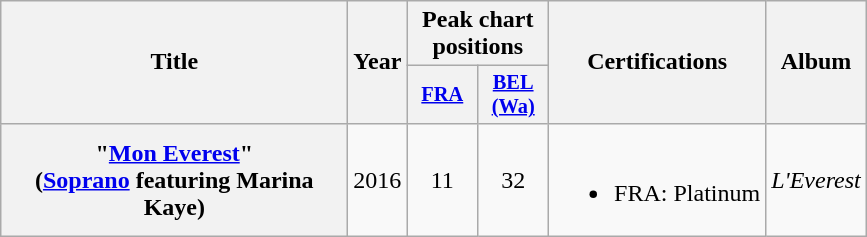<table class="wikitable plainrowheaders" style="text-align:center;">
<tr>
<th scope="col" rowspan="2" style="width:14em;">Title</th>
<th scope="col" rowspan="2" style="width:1em;">Year</th>
<th scope="col" colspan="2">Peak chart positions</th>
<th scope="col" rowspan="2">Certifications</th>
<th scope="col" rowspan="2">Album</th>
</tr>
<tr>
<th scope="col" style="width:3em;font-size:85%;"><a href='#'>FRA</a><br></th>
<th scope="col" style="width:3em;font-size:85%;"><a href='#'>BEL<br>(Wa)</a><br></th>
</tr>
<tr>
<th scope="row">"<a href='#'>Mon Everest</a>"<br><span>(<a href='#'>Soprano</a> featuring Marina Kaye)</span></th>
<td>2016</td>
<td>11</td>
<td>32</td>
<td><br><ul><li>FRA: Platinum</li></ul></td>
<td><em>L'Everest</em></td>
</tr>
</table>
